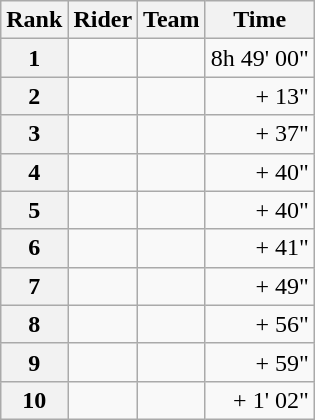<table class="wikitable" margin-bottom:0;">
<tr>
<th scope="col">Rank</th>
<th scope="col">Rider</th>
<th scope="col">Team</th>
<th scope="col">Time</th>
</tr>
<tr>
<th scope="row">1</th>
<td> </td>
<td></td>
<td align="right">8h 49' 00"</td>
</tr>
<tr>
<th scope="row">2</th>
<td></td>
<td></td>
<td align="right">+ 13"</td>
</tr>
<tr>
<th scope="row">3</th>
<td></td>
<td></td>
<td align="right">+ 37"</td>
</tr>
<tr>
<th scope="row">4</th>
<td></td>
<td></td>
<td align="right">+ 40"</td>
</tr>
<tr>
<th scope="row">5</th>
<td></td>
<td></td>
<td align="right">+ 40"</td>
</tr>
<tr>
<th scope="row">6</th>
<td></td>
<td></td>
<td align="right">+ 41"</td>
</tr>
<tr>
<th scope="row">7</th>
<td></td>
<td></td>
<td align="right">+ 49"</td>
</tr>
<tr>
<th scope="row">8</th>
<td></td>
<td></td>
<td align="right">+ 56"</td>
</tr>
<tr>
<th scope="row">9</th>
<td></td>
<td></td>
<td align="right">+ 59"</td>
</tr>
<tr>
<th scope="row">10</th>
<td></td>
<td></td>
<td align="right">+ 1' 02"</td>
</tr>
</table>
